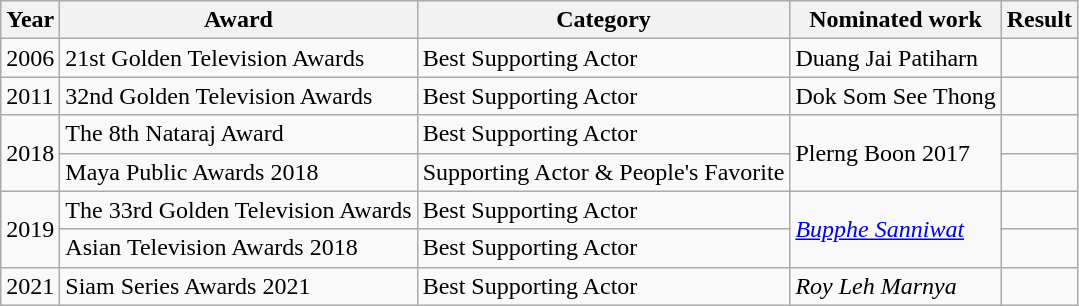<table class="wikitable">
<tr>
<th>Year</th>
<th>Award</th>
<th>Category</th>
<th>Nominated work</th>
<th>Result</th>
</tr>
<tr>
<td>2006</td>
<td>21st Golden Television Awards</td>
<td>Best Supporting Actor</td>
<td>Duang Jai Patiharn</td>
<td></td>
</tr>
<tr>
<td>2011</td>
<td>32nd Golden Television Awards</td>
<td>Best Supporting Actor</td>
<td>Dok Som See Thong</td>
<td></td>
</tr>
<tr>
<td rowspan="2">2018</td>
<td>The 8th Nataraj Award</td>
<td>Best Supporting Actor</td>
<td rowspan="2">Plerng Boon 2017</td>
<td></td>
</tr>
<tr>
<td>Maya Public Awards 2018</td>
<td>Supporting Actor & People's Favorite</td>
<td></td>
</tr>
<tr>
<td rowspan="2">2019</td>
<td>The 33rd Golden Television Awards</td>
<td>Best Supporting Actor</td>
<td rowspan="2"><em><a href='#'>Bupphe Sanniwat</a></em></td>
<td></td>
</tr>
<tr>
<td>Asian Television Awards 2018</td>
<td>Best Supporting Actor</td>
<td></td>
</tr>
<tr>
<td>2021</td>
<td>Siam Series Awards 2021</td>
<td>Best Supporting Actor</td>
<td><em>Roy Leh Marnya</em></td>
<td></td>
</tr>
</table>
